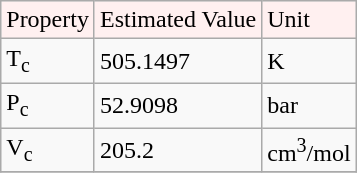<table class="wikitable">
<tr bgcolor="#fff0f0">
<td>Property</td>
<td>Estimated Value</td>
<td>Unit</td>
</tr>
<tr>
<td>T<sub>c</sub></td>
<td>505.1497</td>
<td>K</td>
</tr>
<tr>
<td>P<sub>c</sub></td>
<td>52.9098</td>
<td>bar</td>
</tr>
<tr>
<td>V<sub>c</sub></td>
<td>205.2</td>
<td>cm<sup>3</sup>/mol</td>
</tr>
<tr>
</tr>
</table>
